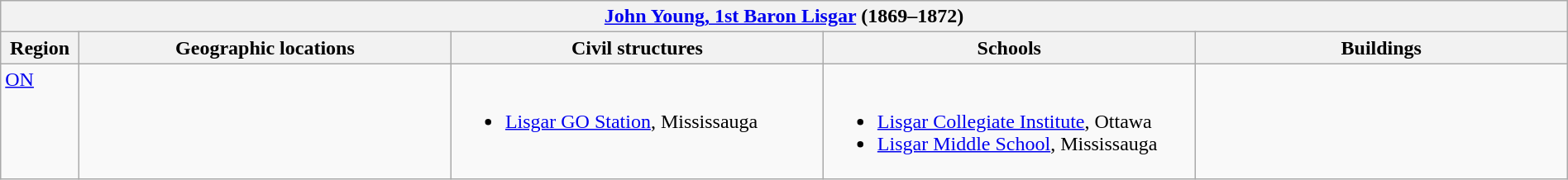<table class="wikitable" width="100%">
<tr>
<th colspan="5"> <a href='#'>John Young, 1st Baron Lisgar</a> (1869–1872)</th>
</tr>
<tr>
<th width="5%">Region</th>
<th width="23.75%">Geographic locations</th>
<th width="23.75%">Civil structures</th>
<th width="23.75%">Schools</th>
<th width="23.75%">Buildings</th>
</tr>
<tr>
<td align=left valign=top> <a href='#'>ON</a></td>
<td></td>
<td align=left valign=top><br><ul><li><a href='#'>Lisgar GO Station</a>, Mississauga</li></ul></td>
<td align=left valign=top><br><ul><li><a href='#'>Lisgar Collegiate Institute</a>, Ottawa</li><li><a href='#'>Lisgar Middle School</a>, Mississauga</li></ul></td>
<td></td>
</tr>
</table>
